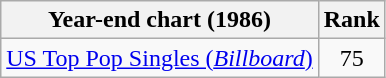<table class="wikitable sortable">
<tr>
<th>Year-end chart (1986)</th>
<th>Rank</th>
</tr>
<tr>
<td><a href='#'>US Top Pop Singles (<em>Billboard</em>)</a></td>
<td style="text-align:center;">75</td>
</tr>
</table>
